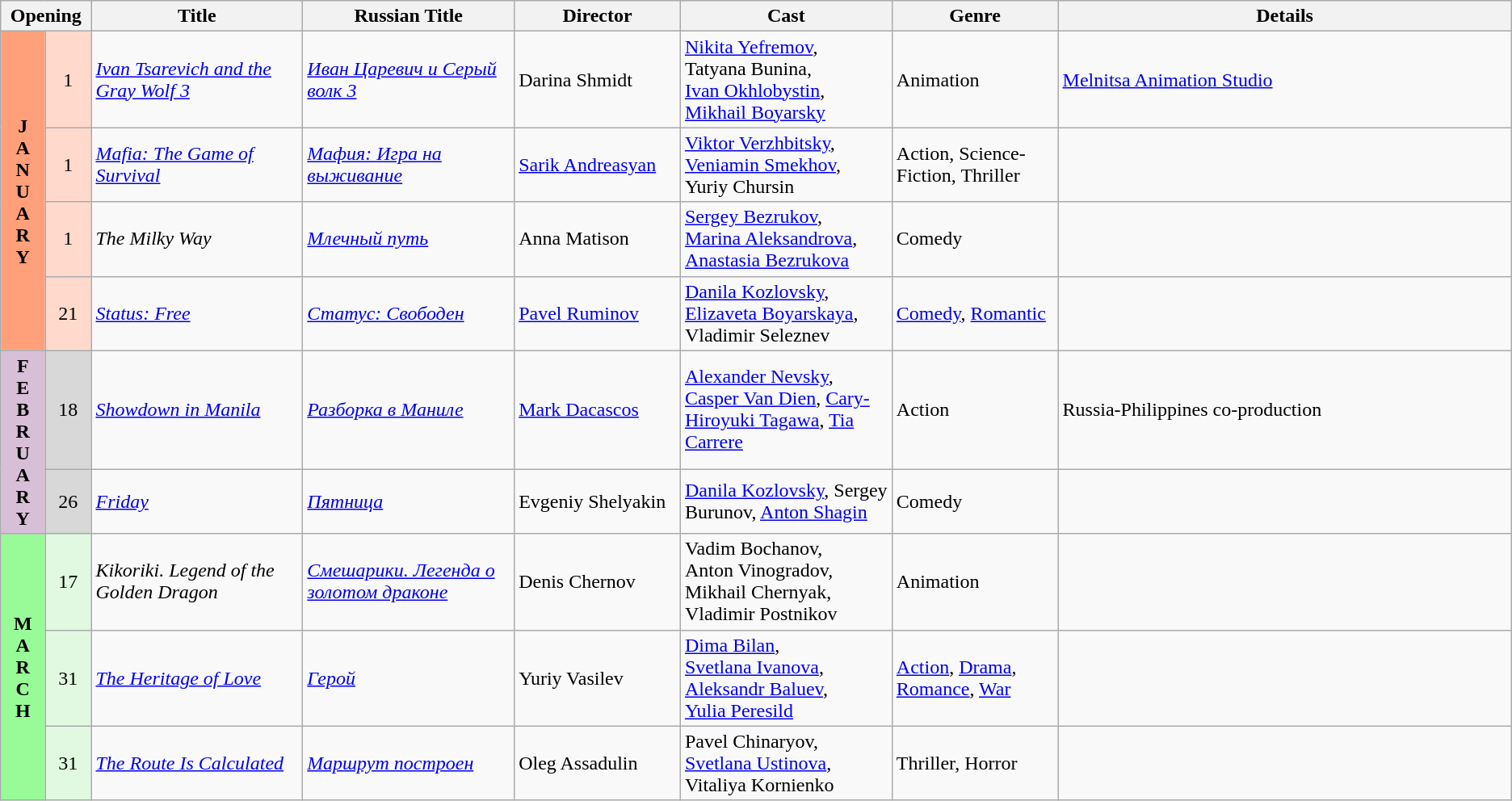<table class="wikitable">
<tr>
<th style="width:6%;" colspan="2">Opening</th>
<th style="width:14%;">Title</th>
<th style="width:14%;">Russian Title</th>
<th style="width:11%;">Director</th>
<th style="width:14%;">Cast</th>
<th style="width:11%;">Genre</th>
<th>Details</th>
</tr>
<tr>
<th rowspan="4" align="center" style="background:#ffa07a; textcolor:#000;">J<br>A<br>N<br>U<br>A<br>R<br>Y</th>
<td align="center" style="background:#ffdacc;">1</td>
<td><em><a href='#'>Ivan Tsarevich and the Gray Wolf 3</a></em></td>
<td><em><a href='#'>Иван Царевич и Серый волк 3</a></em></td>
<td>Darina Shmidt</td>
<td><a href='#'>Nikita Yefremov</a>,<br> Tatyana Bunina,<br> <a href='#'>Ivan Okhlobystin</a>,<br> <a href='#'>Mikhail Boyarsky</a></td>
<td>Animation</td>
<td><a href='#'>Melnitsa Animation Studio</a></td>
</tr>
<tr>
<td align="center" style="background:#ffdacc;">1</td>
<td><em><a href='#'>Mafia: The Game of Survival</a></em></td>
<td><em><a href='#'>Мафия: Игра на выживание</a></em></td>
<td><a href='#'>Sarik Andreasyan</a></td>
<td><a href='#'>Viktor Verzhbitsky</a>,<br> <a href='#'>Veniamin Smekhov</a>,<br> Yuriy Chursin</td>
<td>Action, Science-Fiction, Thriller</td>
<td></td>
</tr>
<tr>
<td align="center" style="background:#ffdacc;">1</td>
<td><em>The Milky Way</em></td>
<td><em><a href='#'>Млечный путь</a></em></td>
<td>Anna Matison</td>
<td><a href='#'>Sergey Bezrukov</a>,<br> <a href='#'>Marina Aleksandrova</a>,<br> <a href='#'>Anastasia Bezrukova</a></td>
<td>Comedy</td>
<td></td>
</tr>
<tr>
<td align="center" style="background:#ffdacc;">21</td>
<td><em><a href='#'>Status: Free</a></em></td>
<td><em><a href='#'>Статус: Свободен</a></em></td>
<td><a href='#'>Pavel Ruminov</a></td>
<td><a href='#'>Danila Kozlovsky</a>,<br> <a href='#'>Elizaveta Boyarskaya</a>,<br> Vladimir Seleznev</td>
<td><a href='#'>Comedy</a>, <a href='#'>Romantic</a></td>
<td></td>
</tr>
<tr>
<th rowspan="2" align="center" style="background:thistle; textcolor:#000;">F<br>E<br>B<br>R<br>U<br>A<br>R<br>Y</th>
<td align="center" style="background:#d8d8d8;">18</td>
<td><em><a href='#'>Showdown in Manila</a></em></td>
<td><em><a href='#'>Разборка в Маниле</a></em></td>
<td><a href='#'>Mark Dacascos</a></td>
<td><a href='#'>Alexander Nevsky</a>, <a href='#'>Casper Van Dien</a>, <a href='#'>Cary-Hiroyuki Tagawa</a>, <a href='#'>Tia Carrere</a></td>
<td>Action</td>
<td>Russia-Philippines co-production</td>
</tr>
<tr>
<td align="center" style="background:#d8d8d8;">26</td>
<td><em><a href='#'>Friday</a></em></td>
<td><em><a href='#'>Пятница</a></em></td>
<td>Evgeniy Shelyakin</td>
<td><a href='#'>Danila Kozlovsky</a>, Sergey Burunov, <a href='#'>Anton Shagin</a></td>
<td>Comedy</td>
<td></td>
</tr>
<tr>
<th rowspan="3" align="center" style="background:#98fb98; textcolor:#000;">M<br>A<br>R<br>C<br>H</th>
<td align="center" style="background:#e0f9e0;">17</td>
<td><em>Kikoriki. Legend of the Golden Dragon</em></td>
<td><em><a href='#'>Смешарики. Легенда о золотом драконе</a></em></td>
<td>Denis Chernov</td>
<td>Vadim Bochanov,<br> Anton Vinogradov,<br> Mikhail Chernyak,<br> Vladimir Postnikov</td>
<td>Animation</td>
<td></td>
</tr>
<tr>
<td align="center" style="background:#e0f9e0;">31</td>
<td><em><a href='#'>The Heritage of Love</a></em></td>
<td><em><a href='#'>Герой</a></em></td>
<td>Yuriy Vasilev</td>
<td><a href='#'>Dima Bilan</a>,<br> <a href='#'>Svetlana Ivanova</a>,<br> <a href='#'>Aleksandr Baluev</a>,<br> <a href='#'>Yulia Peresild</a></td>
<td><a href='#'>Action</a>, <a href='#'>Drama</a>, <a href='#'>Romance</a>, <a href='#'>War</a></td>
<td></td>
</tr>
<tr>
<td align="center" style="background:#e0f9e0;">31</td>
<td><em><a href='#'>The Route Is Calculated</a></em></td>
<td><em><a href='#'>Маршрут построен</a></em></td>
<td>Oleg Assadulin</td>
<td>Pavel Chinaryov,<br> <a href='#'>Svetlana Ustinova</a>,<br> Vitaliya Kornienko</td>
<td>Thriller, Horror</td>
<td></td>
</tr>
</table>
